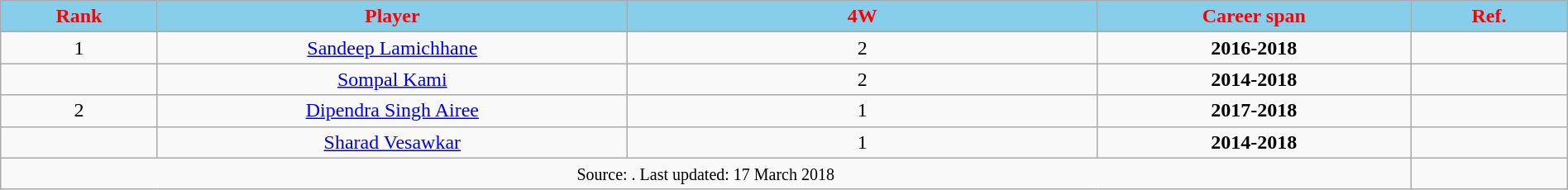<table style="width:100%; text-align:center;" class="wikitable">
<tr style="background:#9cf;">
<th style="background:SkyBlue; color:Red; width:5%;" scope="col">Rank</th>
<th style="background:SkyBlue; color:Red; width:15%;" scope="col">Player</th>
<th style="background:SkyBlue; color:Red; width:15%;" scope="col">4W</th>
<th style="background:SkyBlue; color:Red; width:10%;" scope="col">Career span</th>
<th style="background:SkyBlue; color:Red; width:5%;" scope="col">Ref.</th>
</tr>
<tr>
<td>1</td>
<td><a href='#'>Sandeep Lamichhane</a></td>
<td>2</td>
<td><strong>2016-2018</strong></td>
<td></td>
</tr>
<tr>
<td></td>
<td><a href='#'>Sompal Kami</a></td>
<td>2</td>
<td><strong>2014-2018</strong></td>
<td></td>
</tr>
<tr>
<td>2</td>
<td><a href='#'>Dipendra Singh Airee</a></td>
<td>1</td>
<td><strong>2017-2018</strong></td>
<td></td>
</tr>
<tr>
<td></td>
<td><a href='#'>Sharad Vesawkar</a></td>
<td>1</td>
<td><strong>2014-2018</strong></td>
<td></td>
</tr>
<tr>
<td colspan="4"><small>Source: . Last updated: 17 March 2018</small></td>
<td></td>
</tr>
</table>
